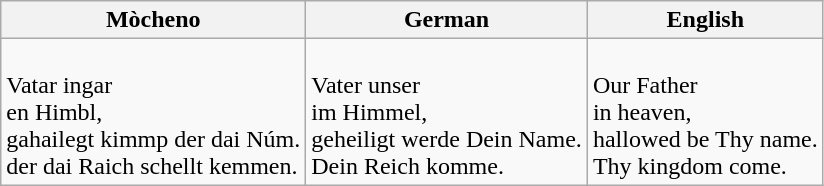<table class="wikitable">
<tr>
<th>Mòcheno</th>
<th>German</th>
<th>English</th>
</tr>
<tr>
<td><br>Vatar ingar<br>
en Himbl,<br>
gahailegt kimmp der dai Núm.<br>
der dai Raich schellt kemmen.<br></td>
<td><br>Vater unser<br>
im Himmel,<br>
geheiligt werde Dein Name.<br>
Dein Reich komme.</td>
<td><br>Our Father<br>
in heaven,<br>
hallowed be Thy name.<br>
Thy kingdom come.</td>
</tr>
</table>
